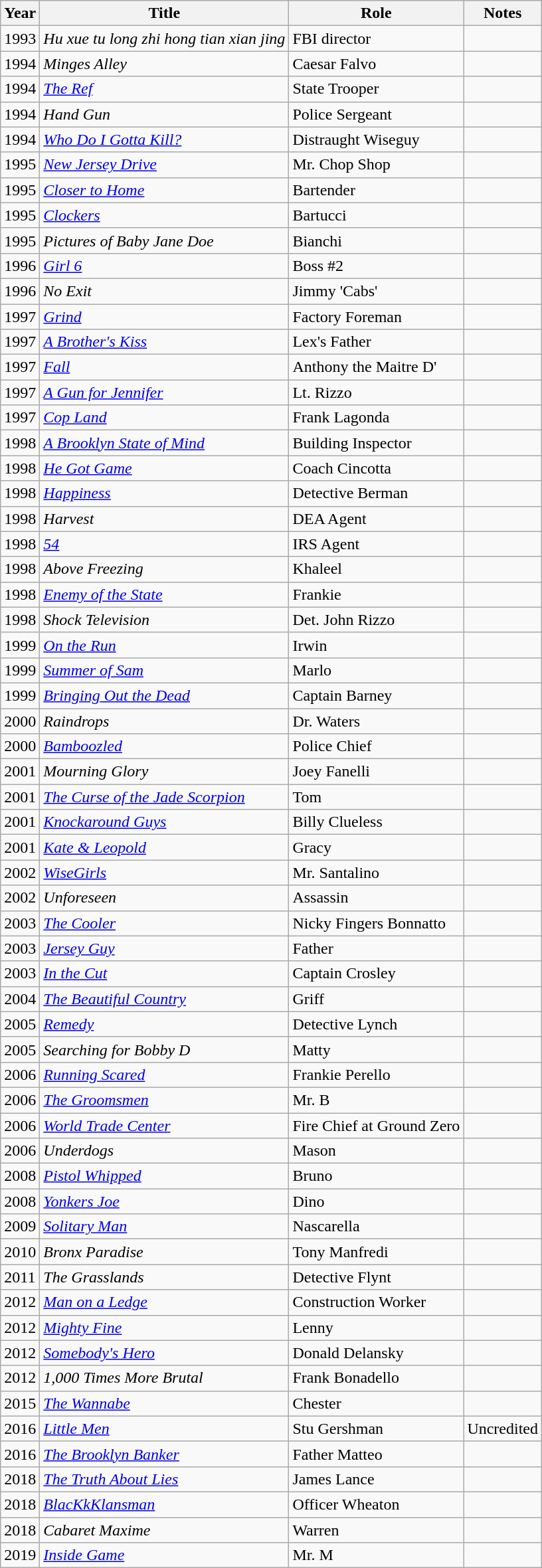<table class="wikitable sortable">
<tr>
<th>Year</th>
<th>Title</th>
<th>Role</th>
<th>Notes</th>
</tr>
<tr>
<td>1993</td>
<td><em>Hu xue tu long zhi hong tian xian jing</em></td>
<td>FBI director</td>
<td></td>
</tr>
<tr>
<td>1994</td>
<td><em>Minges Alley</em></td>
<td>Caesar Falvo</td>
<td></td>
</tr>
<tr>
<td>1994</td>
<td><em><a href='#'>The Ref</a></em></td>
<td>State Trooper</td>
<td></td>
</tr>
<tr>
<td>1994</td>
<td><em>Hand Gun</em></td>
<td>Police Sergeant</td>
<td></td>
</tr>
<tr>
<td>1994</td>
<td><em><a href='#'>Who Do I Gotta Kill?</a></em></td>
<td>Distraught Wiseguy</td>
<td></td>
</tr>
<tr>
<td>1995</td>
<td><em><a href='#'>New Jersey Drive</a></em></td>
<td>Mr. Chop Shop</td>
<td></td>
</tr>
<tr>
<td>1995</td>
<td><em><a href='#'>Closer to Home</a></em></td>
<td>Bartender</td>
<td></td>
</tr>
<tr>
<td>1995</td>
<td><a href='#'><em>Clockers</em></a></td>
<td>Bartucci</td>
<td></td>
</tr>
<tr>
<td>1995</td>
<td><em>Pictures of Baby Jane Doe</em></td>
<td>Bianchi</td>
<td></td>
</tr>
<tr>
<td>1996</td>
<td><em><a href='#'>Girl 6</a></em></td>
<td>Boss #2</td>
<td></td>
</tr>
<tr>
<td>1996</td>
<td><em>No Exit</em></td>
<td>Jimmy 'Cabs'</td>
<td></td>
</tr>
<tr>
<td>1997</td>
<td><a href='#'><em>Grind</em></a></td>
<td>Factory Foreman</td>
<td></td>
</tr>
<tr>
<td>1997</td>
<td><em><a href='#'>A Brother's Kiss</a></em></td>
<td>Lex's Father</td>
<td></td>
</tr>
<tr>
<td>1997</td>
<td><a href='#'><em>Fall</em></a></td>
<td>Anthony the Maitre D'</td>
<td></td>
</tr>
<tr>
<td>1997</td>
<td><em><a href='#'>A Gun for Jennifer</a></em></td>
<td>Lt. Rizzo</td>
<td></td>
</tr>
<tr>
<td>1997</td>
<td><em><a href='#'>Cop Land</a></em></td>
<td>Frank Lagonda</td>
<td></td>
</tr>
<tr>
<td>1998</td>
<td><em><a href='#'>A Brooklyn State of Mind</a></em></td>
<td>Building Inspector</td>
<td></td>
</tr>
<tr>
<td>1998</td>
<td><em><a href='#'>He Got Game</a></em></td>
<td>Coach Cincotta</td>
<td></td>
</tr>
<tr>
<td>1998</td>
<td><a href='#'><em>Happiness</em></a></td>
<td>Detective Berman</td>
<td></td>
</tr>
<tr>
<td>1998</td>
<td><em>Harvest</em></td>
<td>DEA Agent</td>
<td></td>
</tr>
<tr>
<td>1998</td>
<td><a href='#'><em>54</em></a></td>
<td>IRS Agent</td>
<td></td>
</tr>
<tr>
<td>1998</td>
<td><em>Above Freezing</em></td>
<td>Khaleel</td>
<td></td>
</tr>
<tr>
<td>1998</td>
<td><a href='#'><em>Enemy of the State</em></a></td>
<td>Frankie</td>
<td></td>
</tr>
<tr>
<td>1998</td>
<td><em>Shock Television</em></td>
<td>Det. John Rizzo</td>
<td></td>
</tr>
<tr>
<td>1999</td>
<td><a href='#'><em>On the Run</em></a></td>
<td>Irwin</td>
<td></td>
</tr>
<tr>
<td>1999</td>
<td><em><a href='#'>Summer of Sam</a></em></td>
<td>Marlo</td>
<td></td>
</tr>
<tr>
<td>1999</td>
<td><em><a href='#'>Bringing Out the Dead</a></em></td>
<td>Captain Barney</td>
<td></td>
</tr>
<tr>
<td>2000</td>
<td><em>Raindrops</em></td>
<td>Dr. Waters</td>
<td></td>
</tr>
<tr>
<td>2000</td>
<td><em><a href='#'>Bamboozled</a></em></td>
<td>Police Chief</td>
<td></td>
</tr>
<tr>
<td>2001</td>
<td><em>Mourning Glory</em></td>
<td>Joey Fanelli</td>
<td></td>
</tr>
<tr>
<td>2001</td>
<td><em><a href='#'>The Curse of the Jade Scorpion</a></em></td>
<td>Tom</td>
<td></td>
</tr>
<tr>
<td>2001</td>
<td><em><a href='#'>Knockaround Guys</a></em></td>
<td>Billy Clueless</td>
<td></td>
</tr>
<tr>
<td>2001</td>
<td><em><a href='#'>Kate & Leopold</a></em></td>
<td>Gracy</td>
<td></td>
</tr>
<tr>
<td>2002</td>
<td><em><a href='#'>WiseGirls</a></em></td>
<td>Mr. Santalino</td>
<td></td>
</tr>
<tr>
<td>2002</td>
<td><em>Unforeseen</em></td>
<td>Assassin</td>
<td></td>
</tr>
<tr>
<td>2003</td>
<td><em><a href='#'>The Cooler</a></em></td>
<td>Nicky Fingers Bonnatto</td>
<td></td>
</tr>
<tr>
<td>2003</td>
<td><em><a href='#'>Jersey Guy</a></em></td>
<td>Father</td>
<td></td>
</tr>
<tr>
<td>2003</td>
<td><a href='#'><em>In the Cut</em></a></td>
<td>Captain Crosley</td>
<td></td>
</tr>
<tr>
<td>2004</td>
<td><em><a href='#'>The Beautiful Country</a></em></td>
<td>Griff</td>
<td></td>
</tr>
<tr>
<td>2005</td>
<td><a href='#'><em>Remedy</em></a></td>
<td>Detective Lynch</td>
<td></td>
</tr>
<tr>
<td>2005</td>
<td><em>Searching for Bobby D</em></td>
<td>Matty</td>
<td></td>
</tr>
<tr>
<td>2006</td>
<td><a href='#'><em>Running Scared</em></a></td>
<td>Frankie Perello</td>
<td></td>
</tr>
<tr>
<td>2006</td>
<td><em><a href='#'>The Groomsmen</a></em></td>
<td>Mr. B</td>
<td></td>
</tr>
<tr>
<td>2006</td>
<td><a href='#'><em>World Trade Center</em></a></td>
<td>Fire Chief at Ground Zero</td>
<td></td>
</tr>
<tr>
<td>2006</td>
<td><em>Underdogs</em></td>
<td>Mason</td>
<td></td>
</tr>
<tr>
<td>2008</td>
<td><em><a href='#'>Pistol Whipped</a></em></td>
<td>Bruno</td>
<td></td>
</tr>
<tr>
<td>2008</td>
<td><em><a href='#'>Yonkers Joe</a></em></td>
<td>Dino</td>
<td></td>
</tr>
<tr>
<td>2009</td>
<td><a href='#'><em>Solitary Man</em></a></td>
<td>Nascarella</td>
<td></td>
</tr>
<tr>
<td>2010</td>
<td><em>Bronx Paradise</em></td>
<td>Tony Manfredi</td>
<td></td>
</tr>
<tr>
<td>2011</td>
<td><em>The Grasslands</em></td>
<td>Detective Flynt</td>
<td></td>
</tr>
<tr>
<td>2012</td>
<td><em><a href='#'>Man on a Ledge</a></em></td>
<td>Construction Worker</td>
<td></td>
</tr>
<tr>
<td>2012</td>
<td><em><a href='#'>Mighty Fine</a></em></td>
<td>Lenny</td>
<td></td>
</tr>
<tr>
<td>2012</td>
<td><a href='#'><em>Somebody's Hero</em></a></td>
<td>Donald Delansky</td>
<td></td>
</tr>
<tr>
<td>2012</td>
<td><em>1,000 Times More Brutal</em></td>
<td>Frank Bonadello</td>
<td></td>
</tr>
<tr>
<td>2015</td>
<td><em><a href='#'>The Wannabe</a></em></td>
<td>Chester</td>
<td></td>
</tr>
<tr>
<td>2016</td>
<td><a href='#'><em>Little Men</em></a></td>
<td>Stu Gershman</td>
<td>Uncredited</td>
</tr>
<tr>
<td>2016</td>
<td><em><a href='#'>The Brooklyn Banker</a></em></td>
<td>Father Matteo</td>
<td></td>
</tr>
<tr>
<td>2018</td>
<td><em><a href='#'>The Truth About Lies</a></em></td>
<td>James Lance</td>
<td></td>
</tr>
<tr>
<td>2018</td>
<td><em><a href='#'>BlacKkKlansman</a></em></td>
<td>Officer Wheaton</td>
<td></td>
</tr>
<tr>
<td>2018</td>
<td><em>Cabaret Maxime</em></td>
<td>Warren</td>
<td></td>
</tr>
<tr>
<td>2019</td>
<td><em><a href='#'>Inside Game</a></em></td>
<td>Mr. M</td>
<td></td>
</tr>
</table>
